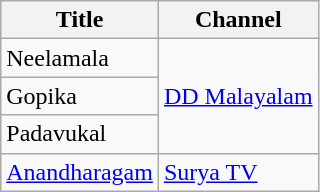<table class="wikitable">
<tr>
<th>Title</th>
<th>Channel</th>
</tr>
<tr>
<td>Neelamala</td>
<td rowspan="3"><a href='#'>DD Malayalam</a></td>
</tr>
<tr>
<td>Gopika</td>
</tr>
<tr>
<td>Padavukal</td>
</tr>
<tr>
<td><a href='#'>Anandharagam</a></td>
<td><a href='#'>Surya TV</a></td>
</tr>
</table>
